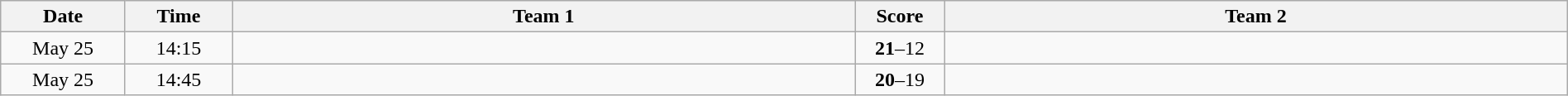<table class="wikitable" width="100%">
<tr>
<th style="width:7%">Date</th>
<th style="width:6%">Time</th>
<th style="width:35%">Team 1</th>
<th style="width:5%">Score</th>
<th style="width:35%">Team 2</th>
</tr>
<tr>
<td style="text-align:center">May 25</td>
<td style="text-align:center">14:15</td>
<td style="text-align:right"><strong></strong></td>
<td style="text-align:center"><strong>21</strong>–12</td>
<td style="text-align:left"></td>
</tr>
<tr>
<td style="text-align:center">May 25</td>
<td style="text-align:center">14:45</td>
<td style="text-align:right"><strong></strong></td>
<td style="text-align:center"><strong>20</strong>–19</td>
<td style="text-align:left"></td>
</tr>
</table>
